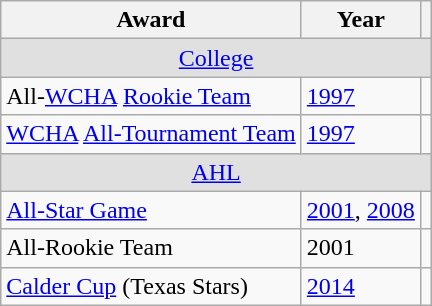<table class="wikitable">
<tr>
<th>Award</th>
<th>Year</th>
<th></th>
</tr>
<tr ALIGN="center" bgcolor="#e0e0e0">
<td colspan="3"><a href='#'>College</a></td>
</tr>
<tr>
<td>All-<a href='#'>WCHA</a> <a href='#'>Rookie Team</a></td>
<td><a href='#'>1997</a></td>
<td></td>
</tr>
<tr>
<td><a href='#'>WCHA</a> <a href='#'>All-Tournament Team</a></td>
<td><a href='#'>1997</a></td>
<td></td>
</tr>
<tr ALIGN="center" bgcolor="#e0e0e0">
<td colspan="3"><a href='#'>AHL</a></td>
</tr>
<tr>
<td><a href='#'>All-Star Game</a></td>
<td><a href='#'>2001</a>, <a href='#'>2008</a></td>
<td></td>
</tr>
<tr>
<td>All-Rookie Team</td>
<td>2001</td>
<td></td>
</tr>
<tr>
<td><a href='#'>Calder Cup</a> (Texas Stars)</td>
<td><a href='#'>2014</a></td>
<td></td>
</tr>
</table>
